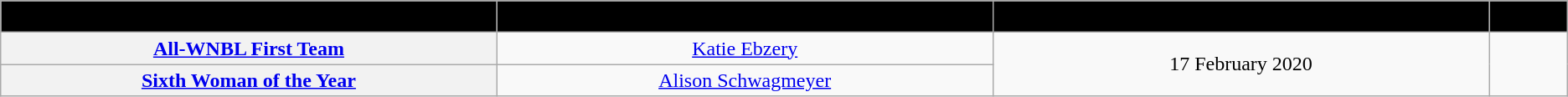<table class="wikitable sortable sortable" style="text-align: center">
<tr>
<th style="background:black" width="10%"><span>Award</span></th>
<th style="background:black" width="10%"><span>Recipient</span></th>
<th style="background:black" width="10%"><span>Date</span></th>
<th style="background:black" width="1%" class="unsortable"><span>Ref.</span></th>
</tr>
<tr>
<th rowspan=1><a href='#'>All-WNBL First Team</a></th>
<td><a href='#'>Katie Ebzery</a></td>
<td rowspan=2>17 February 2020</td>
<td rowspan=2></td>
</tr>
<tr>
<th rowspan=1><a href='#'>Sixth Woman of the Year</a></th>
<td><a href='#'>Alison Schwagmeyer</a></td>
</tr>
</table>
